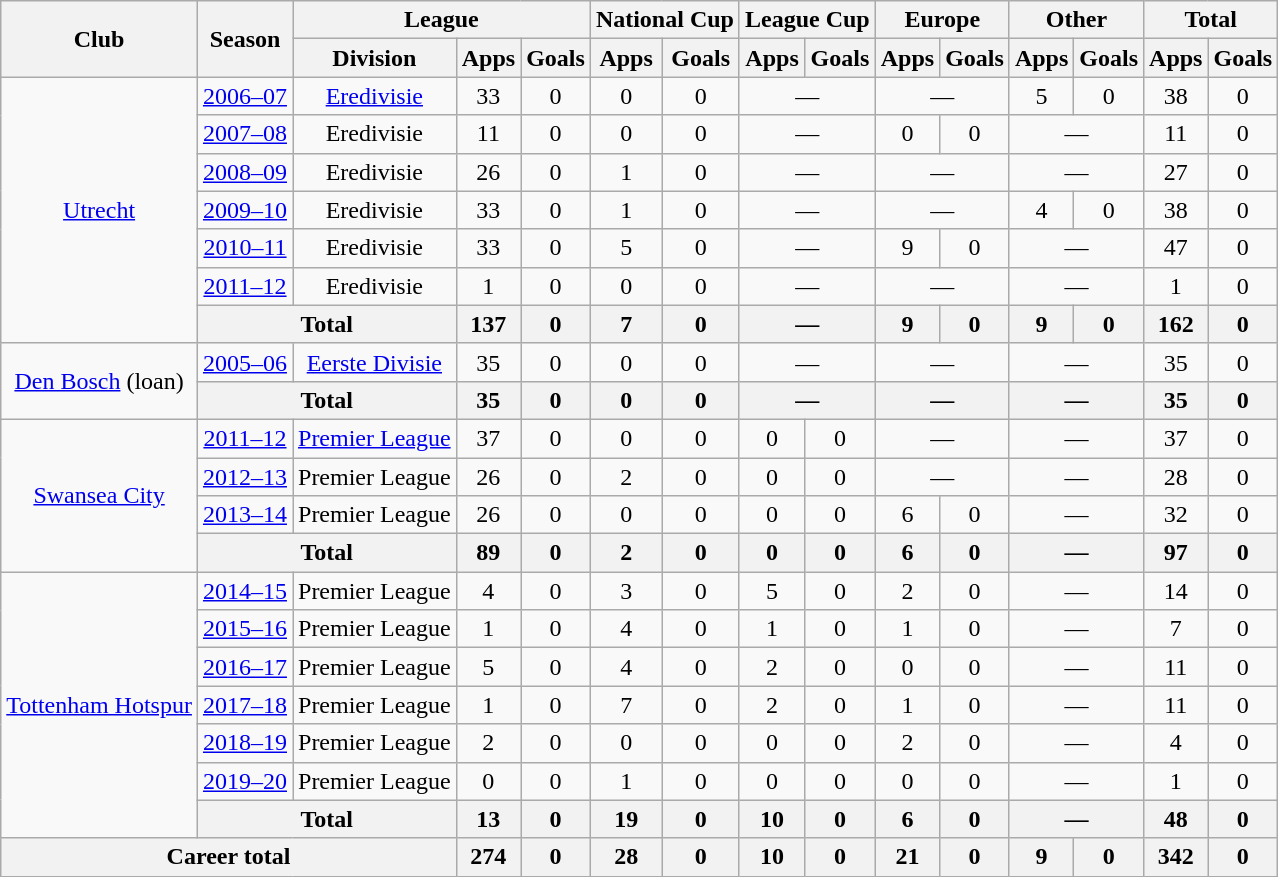<table class="wikitable" style="text-align:center">
<tr>
<th rowspan=2>Club</th>
<th rowspan=2>Season</th>
<th colspan=3>League</th>
<th colspan=2>National Cup</th>
<th colspan=2>League Cup</th>
<th colspan=2>Europe</th>
<th colspan=2>Other</th>
<th colspan=2>Total</th>
</tr>
<tr>
<th>Division</th>
<th>Apps</th>
<th>Goals</th>
<th>Apps</th>
<th>Goals</th>
<th>Apps</th>
<th>Goals</th>
<th>Apps</th>
<th>Goals</th>
<th>Apps</th>
<th>Goals</th>
<th>Apps</th>
<th>Goals</th>
</tr>
<tr>
<td rowspan=7><a href='#'>Utrecht</a></td>
<td><a href='#'>2006–07</a></td>
<td><a href='#'>Eredivisie</a></td>
<td>33</td>
<td>0</td>
<td>0</td>
<td>0</td>
<td colspan=2>—</td>
<td colspan=2>—</td>
<td>5</td>
<td>0</td>
<td>38</td>
<td>0</td>
</tr>
<tr>
<td><a href='#'>2007–08</a></td>
<td>Eredivisie</td>
<td>11</td>
<td>0</td>
<td>0</td>
<td>0</td>
<td colspan=2>—</td>
<td>0</td>
<td>0</td>
<td colspan=2>—</td>
<td>11</td>
<td>0</td>
</tr>
<tr>
<td><a href='#'>2008–09</a></td>
<td>Eredivisie</td>
<td>26</td>
<td>0</td>
<td>1</td>
<td>0</td>
<td colspan=2>—</td>
<td colspan=2>—</td>
<td colspan=2>—</td>
<td>27</td>
<td>0</td>
</tr>
<tr>
<td><a href='#'>2009–10</a></td>
<td>Eredivisie</td>
<td>33</td>
<td>0</td>
<td>1</td>
<td>0</td>
<td colspan=2>—</td>
<td colspan=2>—</td>
<td>4</td>
<td>0</td>
<td>38</td>
<td>0</td>
</tr>
<tr>
<td><a href='#'>2010–11</a></td>
<td>Eredivisie</td>
<td>33</td>
<td>0</td>
<td>5</td>
<td>0</td>
<td colspan=2>—</td>
<td>9</td>
<td>0</td>
<td colspan=2>—</td>
<td>47</td>
<td>0</td>
</tr>
<tr>
<td><a href='#'>2011–12</a></td>
<td>Eredivisie</td>
<td>1</td>
<td>0</td>
<td>0</td>
<td>0</td>
<td colspan=2>—</td>
<td colspan=2>—</td>
<td colspan=2>—</td>
<td>1</td>
<td>0</td>
</tr>
<tr>
<th colspan=2>Total</th>
<th>137</th>
<th>0</th>
<th>7</th>
<th>0</th>
<th colspan=2>—</th>
<th>9</th>
<th>0</th>
<th>9</th>
<th>0</th>
<th>162</th>
<th>0</th>
</tr>
<tr>
<td rowspan=2><a href='#'>Den Bosch</a> (loan)</td>
<td><a href='#'>2005–06</a></td>
<td><a href='#'>Eerste Divisie</a></td>
<td>35</td>
<td>0</td>
<td>0</td>
<td>0</td>
<td colspan=2>—</td>
<td colspan=2>—</td>
<td colspan=2>—</td>
<td>35</td>
<td>0</td>
</tr>
<tr>
<th colspan=2>Total</th>
<th>35</th>
<th>0</th>
<th>0</th>
<th>0</th>
<th colspan=2>—</th>
<th colspan=2>—</th>
<th colspan=2>—</th>
<th>35</th>
<th>0</th>
</tr>
<tr>
<td rowspan=4><a href='#'>Swansea City</a></td>
<td><a href='#'>2011–12</a></td>
<td><a href='#'>Premier League</a></td>
<td>37</td>
<td>0</td>
<td>0</td>
<td>0</td>
<td>0</td>
<td>0</td>
<td colspan=2>—</td>
<td colspan=2>—</td>
<td>37</td>
<td>0</td>
</tr>
<tr>
<td><a href='#'>2012–13</a></td>
<td>Premier League</td>
<td>26</td>
<td>0</td>
<td>2</td>
<td>0</td>
<td>0</td>
<td>0</td>
<td colspan=2>—</td>
<td colspan=2>—</td>
<td>28</td>
<td>0</td>
</tr>
<tr>
<td><a href='#'>2013–14</a></td>
<td>Premier League</td>
<td>26</td>
<td>0</td>
<td>0</td>
<td>0</td>
<td>0</td>
<td>0</td>
<td>6</td>
<td>0</td>
<td colspan=2>—</td>
<td>32</td>
<td>0</td>
</tr>
<tr>
<th colspan=2>Total</th>
<th>89</th>
<th>0</th>
<th>2</th>
<th>0</th>
<th>0</th>
<th>0</th>
<th>6</th>
<th>0</th>
<th colspan=2>—</th>
<th>97</th>
<th>0</th>
</tr>
<tr>
<td rowspan=7><a href='#'>Tottenham Hotspur</a></td>
<td><a href='#'>2014–15</a></td>
<td>Premier League</td>
<td>4</td>
<td>0</td>
<td>3</td>
<td>0</td>
<td>5</td>
<td>0</td>
<td>2</td>
<td>0</td>
<td colspan=2>—</td>
<td>14</td>
<td>0</td>
</tr>
<tr>
<td><a href='#'>2015–16</a></td>
<td>Premier League</td>
<td>1</td>
<td>0</td>
<td>4</td>
<td>0</td>
<td>1</td>
<td>0</td>
<td>1</td>
<td>0</td>
<td colspan=2>—</td>
<td>7</td>
<td>0</td>
</tr>
<tr>
<td><a href='#'>2016–17</a></td>
<td>Premier League</td>
<td>5</td>
<td>0</td>
<td>4</td>
<td>0</td>
<td>2</td>
<td>0</td>
<td>0</td>
<td>0</td>
<td colspan=2>—</td>
<td>11</td>
<td>0</td>
</tr>
<tr>
<td><a href='#'>2017–18</a></td>
<td>Premier League</td>
<td>1</td>
<td>0</td>
<td>7</td>
<td>0</td>
<td>2</td>
<td>0</td>
<td>1</td>
<td>0</td>
<td colspan=2>—</td>
<td>11</td>
<td>0</td>
</tr>
<tr>
<td><a href='#'>2018–19</a></td>
<td>Premier League</td>
<td>2</td>
<td>0</td>
<td>0</td>
<td>0</td>
<td>0</td>
<td>0</td>
<td>2</td>
<td>0</td>
<td colspan=2>—</td>
<td>4</td>
<td>0</td>
</tr>
<tr>
<td><a href='#'>2019–20</a></td>
<td>Premier League</td>
<td>0</td>
<td>0</td>
<td>1</td>
<td>0</td>
<td>0</td>
<td>0</td>
<td>0</td>
<td>0</td>
<td colspan=2>—</td>
<td>1</td>
<td>0</td>
</tr>
<tr>
<th colspan=2>Total</th>
<th>13</th>
<th>0</th>
<th>19</th>
<th>0</th>
<th>10</th>
<th>0</th>
<th>6</th>
<th>0</th>
<th colspan=2>—</th>
<th>48</th>
<th>0</th>
</tr>
<tr>
<th colspan=3>Career total</th>
<th>274</th>
<th>0</th>
<th>28</th>
<th>0</th>
<th>10</th>
<th>0</th>
<th>21</th>
<th>0</th>
<th>9</th>
<th>0</th>
<th>342</th>
<th>0</th>
</tr>
</table>
